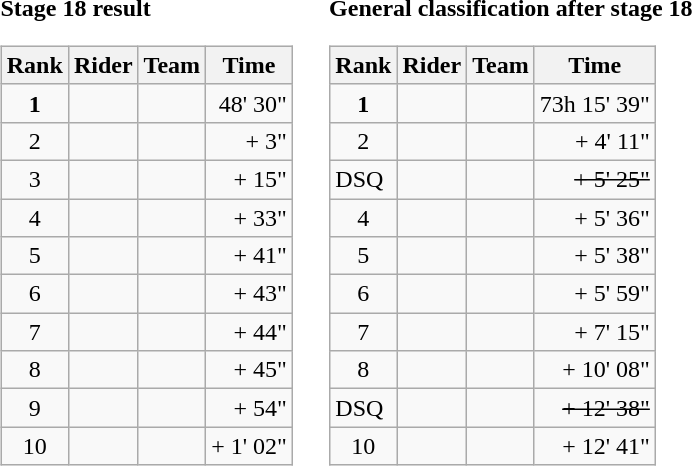<table>
<tr>
<td><strong>Stage 18 result</strong><br><table class="wikitable">
<tr>
<th scope="col">Rank</th>
<th scope="col">Rider</th>
<th scope="col">Team</th>
<th scope="col">Time</th>
</tr>
<tr>
<td style="text-align:center;"><strong>1</strong></td>
<td><strong></strong> </td>
<td><strong></strong> </td>
<td style="text-align:right;">48' 30"</td>
</tr>
<tr>
<td style="text-align:center;">2</td>
<td></td>
<td></td>
<td style="text-align:right;">+ 3"</td>
</tr>
<tr>
<td style="text-align:center;">3</td>
<td></td>
<td></td>
<td style="text-align:right;">+ 15"</td>
</tr>
<tr>
<td style="text-align:center;">4</td>
<td></td>
<td></td>
<td style="text-align:right;">+ 33"</td>
</tr>
<tr>
<td style="text-align:center;">5</td>
<td></td>
<td></td>
<td style="text-align:right;">+ 41"</td>
</tr>
<tr>
<td style="text-align:center;">6</td>
<td></td>
<td></td>
<td style="text-align:right;">+ 43"</td>
</tr>
<tr>
<td style="text-align:center;">7</td>
<td></td>
<td></td>
<td style="text-align:right;">+ 44"</td>
</tr>
<tr>
<td style="text-align:center;">8</td>
<td></td>
<td></td>
<td style="text-align:right;">+ 45"</td>
</tr>
<tr>
<td style="text-align:center;">9</td>
<td></td>
<td> </td>
<td style="text-align:right;">+ 54"</td>
</tr>
<tr>
<td style="text-align:center;">10</td>
<td></td>
<td></td>
<td style="text-align:right;">+ 1' 02"</td>
</tr>
</table>
</td>
<td></td>
<td><strong>General classification after stage 18</strong><br><table class="wikitable">
<tr>
<th scope="col">Rank</th>
<th scope="col">Rider</th>
<th scope="col">Team</th>
<th scope="col">Time</th>
</tr>
<tr>
<td style="text-align:center;"><strong>1</strong></td>
<td><strong></strong> </td>
<td><strong></strong> </td>
<td style="text-align:right;">73h 15' 39"</td>
</tr>
<tr>
<td style="text-align:center;">2</td>
<td> </td>
<td></td>
<td style="text-align:right;">+ 4' 11"</td>
</tr>
<tr>
<td>DSQ</td>
<td><s> </s></td>
<td><s> </s></td>
<td style="text-align:right;"><s> + 5' 25"</s></td>
</tr>
<tr>
<td style="text-align:center;">4</td>
<td></td>
<td></td>
<td style="text-align:right;">+ 5' 36"</td>
</tr>
<tr>
<td style="text-align:center;">5</td>
<td></td>
<td> </td>
<td style="text-align:right;">+ 5' 38"</td>
</tr>
<tr>
<td style="text-align:center;">6</td>
<td></td>
<td></td>
<td style="text-align:right;">+ 5' 59"</td>
</tr>
<tr>
<td style="text-align:center;">7</td>
<td></td>
<td></td>
<td style="text-align:right;">+ 7' 15"</td>
</tr>
<tr>
<td style="text-align:center;">8</td>
<td></td>
<td></td>
<td style="text-align:right;">+ 10' 08"</td>
</tr>
<tr>
<td>DSQ</td>
<td><del></del></td>
<td><del></del></td>
<td style="text-align:right;"><s> + 12' 38"</s></td>
</tr>
<tr>
<td style="text-align:center;">10</td>
<td></td>
<td></td>
<td style="text-align:right;">+ 12' 41"</td>
</tr>
</table>
</td>
</tr>
</table>
